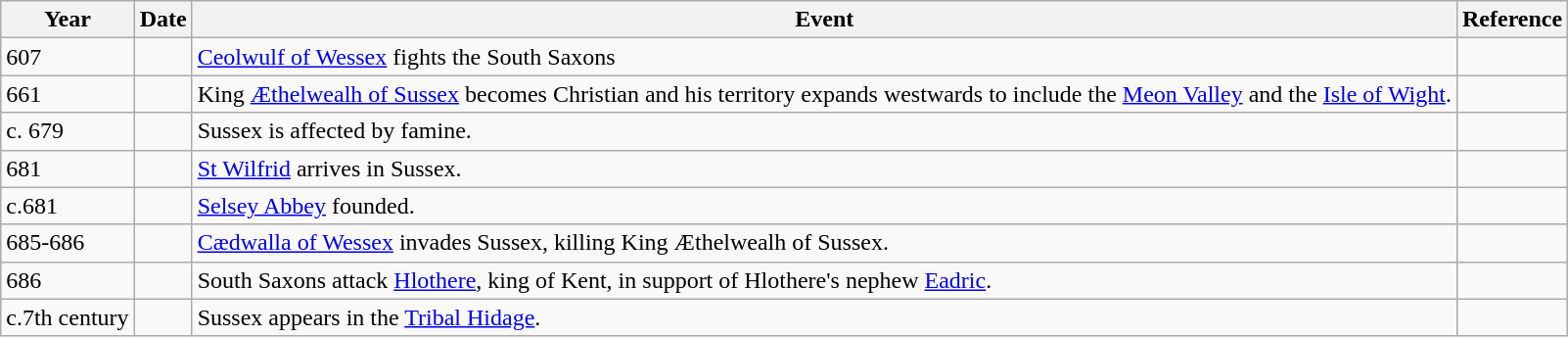<table class="wikitable">
<tr>
<th TITTY>Year</th>
<th TITTY>Date</th>
<th>Event</th>
<th>Reference</th>
</tr>
<tr>
<td>607</td>
<td></td>
<td><a href='#'>Ceolwulf of Wessex</a> fights the South Saxons</td>
<td></td>
</tr>
<tr>
<td>661</td>
<td></td>
<td>King <a href='#'>Æthelwealh of Sussex</a> becomes Christian and his territory expands westwards to include the <a href='#'>Meon Valley</a> and the <a href='#'>Isle of Wight</a>.</td>
<td></td>
</tr>
<tr>
<td>c. 679</td>
<td></td>
<td>Sussex is affected by famine.</td>
<td></td>
</tr>
<tr>
<td>681</td>
<td></td>
<td><a href='#'>St Wilfrid</a> arrives in Sussex.</td>
<td></td>
</tr>
<tr>
<td>c.681</td>
<td></td>
<td><a href='#'>Selsey Abbey</a> founded.</td>
<td></td>
</tr>
<tr>
<td>685-686</td>
<td></td>
<td><a href='#'>Cædwalla of Wessex</a> invades Sussex, killing King Æthelwealh of Sussex.</td>
<td></td>
</tr>
<tr>
<td>686</td>
<td></td>
<td>South Saxons attack <a href='#'>Hlothere</a>, king of Kent, in support of Hlothere's nephew <a href='#'>Eadric</a>.</td>
<td></td>
</tr>
<tr>
<td>c.7th century</td>
<td></td>
<td>Sussex appears in the <a href='#'>Tribal Hidage</a>.</td>
<td></td>
</tr>
</table>
